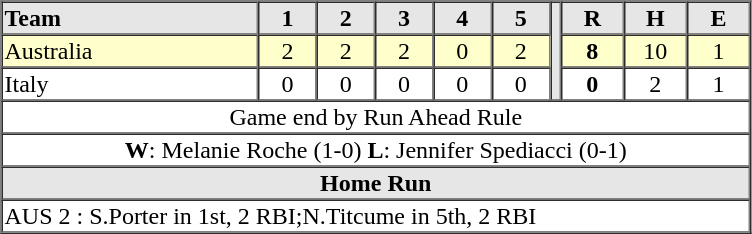<table border=1 cellspacing=0 width=501 style="margin-left:3em;">
<tr style="text-align:center; background-color:#e6e6e6;">
<th align=left width=159>Team</th>
<th width=33>1</th>
<th width=33>2</th>
<th width=33>3</th>
<th width=33>4</th>
<th width=33>5</th>
<th rowspan="3" width=3></th>
<th width=36>R</th>
<th width=36>H</th>
<th width=36>E</th>
</tr>
<tr style="text-align:center;" bgcolor="#ffffcc">
<td align=left> Australia</td>
<td>2</td>
<td>2</td>
<td>2</td>
<td>0</td>
<td>2</td>
<td><strong>8</strong></td>
<td>10</td>
<td>1</td>
</tr>
<tr style="text-align:center;">
<td align=left> Italy</td>
<td>0</td>
<td>0</td>
<td>0</td>
<td>0</td>
<td>0</td>
<td><strong>0</strong></td>
<td>2</td>
<td>1</td>
</tr>
<tr style="text-align:center;">
<td colspan=13>Game end by Run Ahead Rule</td>
</tr>
<tr style="text-align:center;">
<td colspan=13><strong>W</strong>: Melanie Roche (1-0) <strong>L</strong>: Jennifer Spediacci (0-1)</td>
</tr>
<tr style="text-align:center; background-color:#e6e6e6;">
<th colspan=13>Home Run</th>
</tr>
<tr style="text-align:left;">
<td colspan=13>AUS 2 : S.Porter in 1st, 2 RBI;N.Titcume in 5th, 2 RBI</td>
</tr>
</table>
